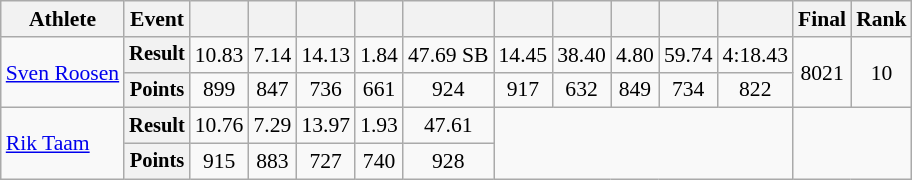<table class="wikitable" style="font-size:90%">
<tr>
<th>Athlete</th>
<th>Event</th>
<th></th>
<th></th>
<th></th>
<th></th>
<th></th>
<th></th>
<th></th>
<th></th>
<th></th>
<th></th>
<th>Final</th>
<th>Rank</th>
</tr>
<tr align=center>
<td rowspan=2 align=left><a href='#'>Sven Roosen</a></td>
<th style="font-size:95%">Result</th>
<td>10.83</td>
<td>7.14</td>
<td>14.13</td>
<td>1.84</td>
<td>47.69	SB</td>
<td>14.45</td>
<td>38.40</td>
<td>4.80</td>
<td>59.74</td>
<td>4:18.43</td>
<td rowspan=2>8021</td>
<td rowspan=2>10</td>
</tr>
<tr align=center>
<th style="font-size:95%">Points</th>
<td>899</td>
<td>847</td>
<td>736</td>
<td>661</td>
<td>924</td>
<td>917</td>
<td>632</td>
<td>849</td>
<td>734</td>
<td>822</td>
</tr>
<tr align=center>
<td rowspan=2 align=left><a href='#'>Rik Taam</a></td>
<th style="font-size:95%">Result</th>
<td>10.76</td>
<td>7.29</td>
<td>13.97</td>
<td>1.93</td>
<td>47.61</td>
<td colspan=5 rowspan=2></td>
<td rowspan=2 colspan=2></td>
</tr>
<tr align=center>
<th style="font-size:95%">Points</th>
<td>915</td>
<td>883</td>
<td>727</td>
<td>740</td>
<td>928</td>
</tr>
</table>
